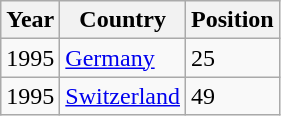<table class="wikitable">
<tr>
<th>Year</th>
<th>Country</th>
<th>Position</th>
</tr>
<tr>
<td>1995</td>
<td><a href='#'>Germany</a></td>
<td>25</td>
</tr>
<tr>
<td>1995</td>
<td><a href='#'>Switzerland</a></td>
<td>49</td>
</tr>
</table>
